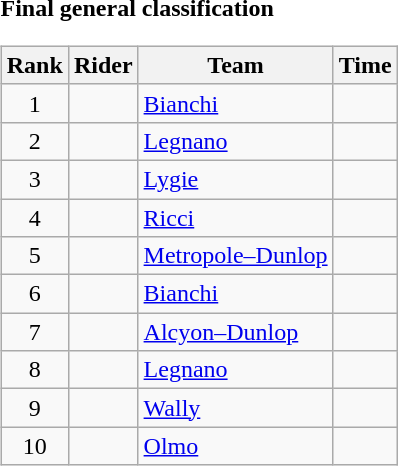<table>
<tr>
<td><strong>Final general classification</strong><br><table class="wikitable">
<tr>
<th scope="col">Rank</th>
<th scope="col">Rider</th>
<th scope="col">Team</th>
<th scope="col">Time</th>
</tr>
<tr>
<td style="text-align:center;">1</td>
<td></td>
<td><a href='#'>Bianchi</a></td>
<td></td>
</tr>
<tr>
<td style="text-align:center;">2</td>
<td></td>
<td><a href='#'>Legnano</a></td>
<td></td>
</tr>
<tr>
<td style="text-align:center;">3</td>
<td></td>
<td><a href='#'>Lygie</a></td>
<td></td>
</tr>
<tr>
<td style="text-align:center;">4</td>
<td></td>
<td><a href='#'>Ricci</a></td>
<td></td>
</tr>
<tr>
<td style="text-align:center;">5</td>
<td></td>
<td><a href='#'>Metropole–Dunlop</a></td>
<td></td>
</tr>
<tr>
<td style="text-align:center;">6</td>
<td></td>
<td><a href='#'>Bianchi</a></td>
<td></td>
</tr>
<tr>
<td style="text-align:center;">7</td>
<td></td>
<td><a href='#'>Alcyon–Dunlop</a></td>
<td></td>
</tr>
<tr>
<td style="text-align:center;">8</td>
<td></td>
<td><a href='#'>Legnano</a></td>
<td></td>
</tr>
<tr>
<td style="text-align:center;">9</td>
<td></td>
<td><a href='#'>Wally</a></td>
<td></td>
</tr>
<tr>
<td style="text-align:center;">10</td>
<td></td>
<td><a href='#'>Olmo</a></td>
<td></td>
</tr>
</table>
</td>
</tr>
</table>
